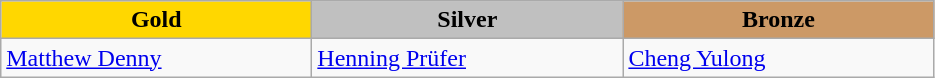<table class="wikitable" style="text-align:left">
<tr align="center">
<td width=200 bgcolor=gold><strong>Gold</strong></td>
<td width=200 bgcolor=silver><strong>Silver</strong></td>
<td width=200 bgcolor=CC9966><strong>Bronze</strong></td>
</tr>
<tr>
<td><a href='#'>Matthew Denny</a><br></td>
<td><a href='#'>Henning Prüfer</a><br></td>
<td><a href='#'>Cheng Yulong</a><br></td>
</tr>
</table>
